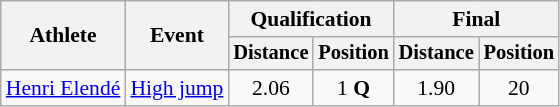<table class=wikitable style="font-size:90%">
<tr>
<th rowspan="2">Athlete</th>
<th rowspan="2">Event</th>
<th colspan="2">Qualification</th>
<th colspan="2">Final</th>
</tr>
<tr style="font-size:95%">
<th>Distance</th>
<th>Position</th>
<th>Distance</th>
<th>Position</th>
</tr>
<tr align=center>
<td align=left><a href='#'>Henri Elendé</a></td>
<td align=left><a href='#'>High jump</a></td>
<td>2.06</td>
<td>1 <strong>Q</strong></td>
<td>1.90</td>
<td>20</td>
</tr>
</table>
